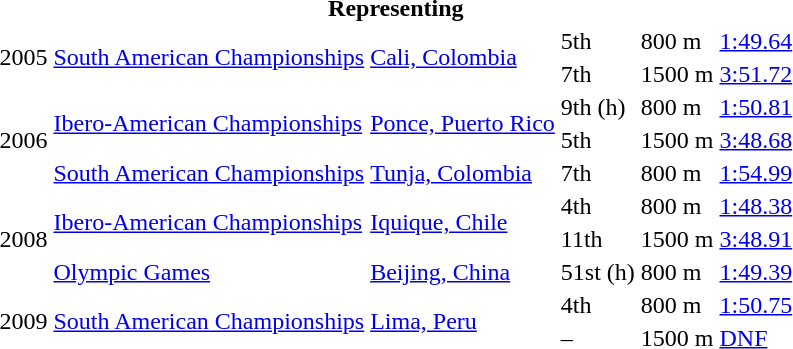<table>
<tr>
<th colspan="6">Representing </th>
</tr>
<tr>
<td rowspan=2>2005</td>
<td rowspan=2><a href='#'>South American Championships</a></td>
<td rowspan=2><a href='#'>Cali, Colombia</a></td>
<td>5th</td>
<td>800 m</td>
<td><a href='#'>1:49.64</a></td>
</tr>
<tr>
<td>7th</td>
<td>1500 m</td>
<td><a href='#'>3:51.72</a></td>
</tr>
<tr>
<td rowspan=3>2006</td>
<td rowspan=2><a href='#'>Ibero-American Championships</a></td>
<td rowspan=2><a href='#'>Ponce, Puerto Rico</a></td>
<td>9th (h)</td>
<td>800 m</td>
<td><a href='#'>1:50.81</a></td>
</tr>
<tr>
<td>5th</td>
<td>1500 m</td>
<td><a href='#'>3:48.68</a></td>
</tr>
<tr>
<td><a href='#'>South American Championships</a></td>
<td><a href='#'>Tunja, Colombia</a></td>
<td>7th</td>
<td>800 m</td>
<td><a href='#'>1:54.99</a></td>
</tr>
<tr>
<td rowspan=3>2008</td>
<td rowspan=2><a href='#'>Ibero-American Championships</a></td>
<td rowspan=2><a href='#'>Iquique, Chile</a></td>
<td>4th</td>
<td>800 m</td>
<td><a href='#'>1:48.38</a></td>
</tr>
<tr>
<td>11th</td>
<td>1500 m</td>
<td><a href='#'>3:48.91</a></td>
</tr>
<tr>
<td><a href='#'>Olympic Games</a></td>
<td><a href='#'>Beijing, China</a></td>
<td>51st (h)</td>
<td>800 m</td>
<td><a href='#'>1:49.39</a></td>
</tr>
<tr>
<td rowspan=2>2009</td>
<td rowspan=2><a href='#'>South American Championships</a></td>
<td rowspan=2><a href='#'>Lima, Peru</a></td>
<td>4th</td>
<td>800 m</td>
<td><a href='#'>1:50.75</a></td>
</tr>
<tr>
<td>–</td>
<td>1500 m</td>
<td><a href='#'>DNF</a></td>
</tr>
</table>
